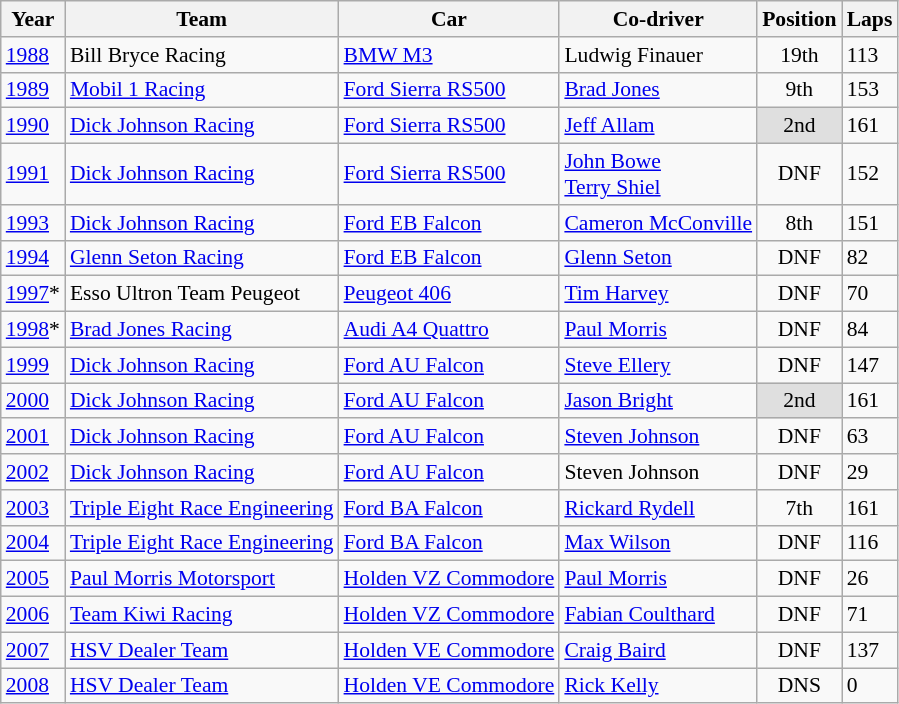<table class="wikitable" style="font-size: 90%;">
<tr>
<th>Year</th>
<th>Team</th>
<th>Car</th>
<th>Co-driver</th>
<th>Position</th>
<th>Laps</th>
</tr>
<tr>
<td><a href='#'>1988</a></td>
<td> Bill Bryce Racing</td>
<td><a href='#'>BMW M3</a></td>
<td> Ludwig Finauer</td>
<td align=center>19th</td>
<td>113</td>
</tr>
<tr>
<td><a href='#'>1989</a></td>
<td> <a href='#'>Mobil 1 Racing</a></td>
<td><a href='#'>Ford Sierra RS500</a></td>
<td> <a href='#'>Brad Jones</a></td>
<td align=center>9th</td>
<td>153</td>
</tr>
<tr>
<td><a href='#'>1990</a></td>
<td> <a href='#'>Dick Johnson Racing</a></td>
<td><a href='#'>Ford Sierra RS500</a></td>
<td> <a href='#'>Jeff Allam</a></td>
<td align="center" style="background:#dfdfdf;">2nd</td>
<td>161</td>
</tr>
<tr>
<td><a href='#'>1991</a></td>
<td> <a href='#'>Dick Johnson Racing</a></td>
<td><a href='#'>Ford Sierra RS500</a></td>
<td> <a href='#'>John Bowe</a><br> <a href='#'>Terry Shiel</a></td>
<td align=center>DNF</td>
<td>152</td>
</tr>
<tr>
<td><a href='#'>1993</a></td>
<td> <a href='#'>Dick Johnson Racing</a></td>
<td><a href='#'>Ford EB Falcon</a></td>
<td nowrap> <a href='#'>Cameron McConville</a></td>
<td align=center>8th</td>
<td>151</td>
</tr>
<tr>
<td><a href='#'>1994</a></td>
<td> <a href='#'>Glenn Seton Racing</a></td>
<td><a href='#'>Ford EB Falcon</a></td>
<td> <a href='#'>Glenn Seton</a></td>
<td align=center>DNF</td>
<td>82</td>
</tr>
<tr>
<td><a href='#'>1997</a>*</td>
<td> Esso Ultron Team Peugeot</td>
<td><a href='#'>Peugeot 406</a></td>
<td> <a href='#'>Tim Harvey</a></td>
<td align=center>DNF</td>
<td>70</td>
</tr>
<tr>
<td><a href='#'>1998</a>*</td>
<td> <a href='#'>Brad Jones Racing</a></td>
<td><a href='#'>Audi A4 Quattro</a></td>
<td> <a href='#'>Paul Morris</a></td>
<td align=center>DNF</td>
<td>84</td>
</tr>
<tr>
<td><a href='#'>1999</a></td>
<td> <a href='#'>Dick Johnson Racing</a></td>
<td><a href='#'>Ford AU Falcon</a></td>
<td> <a href='#'>Steve Ellery</a></td>
<td align=center>DNF</td>
<td>147</td>
</tr>
<tr>
<td><a href='#'>2000</a></td>
<td> <a href='#'>Dick Johnson Racing</a></td>
<td><a href='#'>Ford AU Falcon</a></td>
<td> <a href='#'>Jason Bright</a></td>
<td align="center" style="background:#dfdfdf;">2nd</td>
<td>161</td>
</tr>
<tr>
<td><a href='#'>2001</a></td>
<td> <a href='#'>Dick Johnson Racing</a></td>
<td><a href='#'>Ford AU Falcon</a></td>
<td> <a href='#'>Steven Johnson</a></td>
<td align=center>DNF</td>
<td>63</td>
</tr>
<tr>
<td><a href='#'>2002</a></td>
<td> <a href='#'>Dick Johnson Racing</a></td>
<td><a href='#'>Ford AU Falcon</a></td>
<td> Steven Johnson</td>
<td align=center>DNF</td>
<td>29</td>
</tr>
<tr>
<td><a href='#'>2003</a></td>
<td> <a href='#'>Triple Eight Race Engineering</a></td>
<td><a href='#'>Ford BA Falcon</a></td>
<td> <a href='#'>Rickard Rydell</a></td>
<td align=center>7th</td>
<td>161</td>
</tr>
<tr>
<td><a href='#'>2004</a></td>
<td nowrap> <a href='#'>Triple Eight Race Engineering</a></td>
<td><a href='#'>Ford BA Falcon</a></td>
<td> <a href='#'>Max Wilson</a></td>
<td align=center>DNF</td>
<td>116</td>
</tr>
<tr>
<td><a href='#'>2005</a></td>
<td> <a href='#'>Paul Morris Motorsport</a></td>
<td nowrap><a href='#'>Holden VZ Commodore</a></td>
<td> <a href='#'>Paul Morris</a></td>
<td align=center>DNF</td>
<td>26</td>
</tr>
<tr>
<td><a href='#'>2006</a></td>
<td> <a href='#'>Team Kiwi Racing</a></td>
<td><a href='#'>Holden VZ Commodore</a></td>
<td> <a href='#'>Fabian Coulthard</a></td>
<td align=center>DNF</td>
<td>71</td>
</tr>
<tr>
<td><a href='#'>2007</a></td>
<td> <a href='#'>HSV Dealer Team</a></td>
<td><a href='#'>Holden VE Commodore</a></td>
<td> <a href='#'>Craig Baird</a></td>
<td align=center>DNF</td>
<td>137</td>
</tr>
<tr>
<td><a href='#'>2008</a></td>
<td> <a href='#'>HSV Dealer Team</a></td>
<td><a href='#'>Holden VE Commodore</a></td>
<td> <a href='#'>Rick Kelly</a></td>
<td align=center>DNS</td>
<td>0</td>
</tr>
</table>
